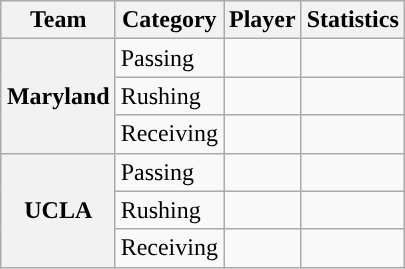<table class="wikitable" style="float:right">
<tr>
<th>Team</th>
<th>Category</th>
<th>Player</th>
<th>Statistics</th>
</tr>
<tr>
<th rowspan=3>Maryland</th>
<td>Passing</td>
<td></td>
<td></td>
</tr>
<tr>
<td>Rushing</td>
<td></td>
<td></td>
</tr>
<tr>
<td>Receiving</td>
<td></td>
<td></td>
</tr>
<tr>
<th rowspan=3>UCLA</th>
<td>Passing</td>
<td></td>
<td></td>
</tr>
<tr>
<td>Rushing</td>
<td></td>
<td></td>
</tr>
<tr>
<td>Receiving</td>
<td></td>
<td></td>
</tr>
</table>
